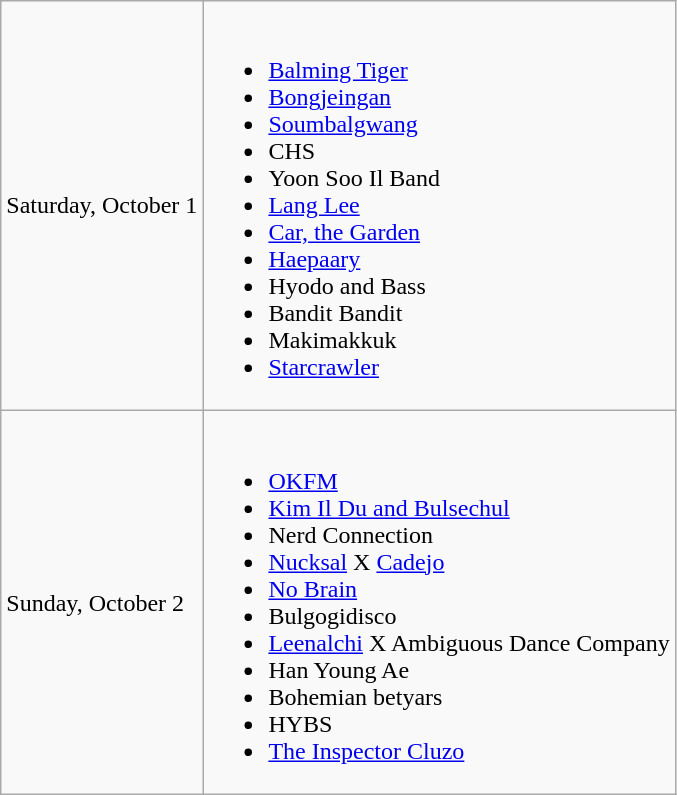<table class="wikitable">
<tr>
<td>Saturday, October 1</td>
<td><br><ul><li> <a href='#'>Balming Tiger</a></li><li> <a href='#'>Bongjeingan</a></li><li> <a href='#'>Soumbalgwang</a></li><li> CHS</li><li> Yoon Soo Il Band</li><li> <a href='#'>Lang Lee</a></li><li> <a href='#'>Car, the Garden</a></li><li> <a href='#'>Haepaary</a></li><li> Hyodo and Bass</li><li> Bandit Bandit</li><li> Makimakkuk</li><li> <a href='#'>Starcrawler</a></li></ul></td>
</tr>
<tr>
<td>Sunday, October 2</td>
<td><br><ul><li> <a href='#'>OKFM</a></li><li> <a href='#'>Kim Il Du and Bulsechul</a></li><li> Nerd Connection</li><li> <a href='#'>Nucksal</a> X <a href='#'>Cadejo</a></li><li> <a href='#'>No Brain</a></li><li> Bulgogidisco</li><li> <a href='#'>Leenalchi</a> X Ambiguous Dance Company</li><li> Han Young Ae</li><li> Bohemian betyars</li><li> HYBS</li><li> <a href='#'>The Inspector Cluzo</a></li></ul></td>
</tr>
</table>
